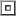<table>
<tr>
<td><br><table border=1>
<tr>
<td></td>
</tr>
</table>
</td>
</tr>
<tr>
</tr>
</table>
